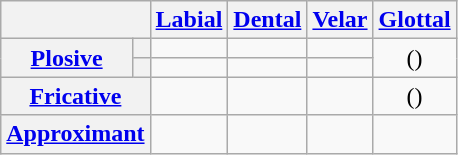<table class="wikitable" style="text-align:center;">
<tr>
<th colspan="2"></th>
<th><a href='#'>Labial</a></th>
<th><a href='#'>Dental</a></th>
<th><a href='#'>Velar</a></th>
<th><a href='#'>Glottal</a></th>
</tr>
<tr>
<th rowspan="2"><a href='#'>Plosive</a></th>
<th></th>
<td></td>
<td></td>
<td></td>
<td rowspan="2">()</td>
</tr>
<tr>
<th></th>
<td></td>
<td></td>
<td></td>
</tr>
<tr>
<th colspan="2"><a href='#'>Fricative</a></th>
<td></td>
<td></td>
<td></td>
<td>()</td>
</tr>
<tr>
<th colspan="2"><a href='#'>Approximant</a></th>
<td></td>
<td></td>
<td></td>
<td></td>
</tr>
</table>
